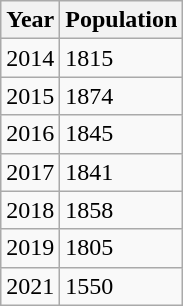<table class="wikitable">
<tr>
<th>Year</th>
<th>Population</th>
</tr>
<tr>
<td>2014</td>
<td>1815</td>
</tr>
<tr>
<td>2015</td>
<td>1874</td>
</tr>
<tr>
<td>2016</td>
<td>1845</td>
</tr>
<tr>
<td>2017</td>
<td>1841</td>
</tr>
<tr>
<td>2018</td>
<td>1858</td>
</tr>
<tr>
<td>2019</td>
<td>1805</td>
</tr>
<tr>
<td>2021</td>
<td>1550</td>
</tr>
</table>
